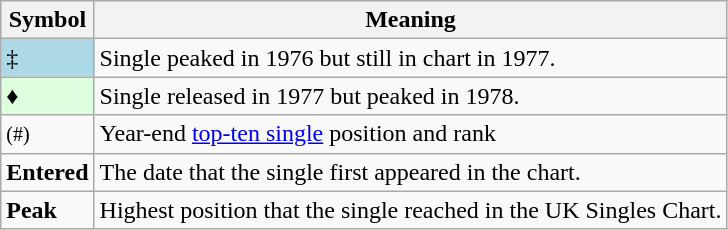<table Class="wikitable">
<tr>
<th>Symbol</th>
<th>Meaning</th>
</tr>
<tr>
<td bgcolor=lightblue>‡</td>
<td>Single peaked in 1976 but still in chart in 1977.</td>
</tr>
<tr>
<td bgcolor=#DDFFDD>♦</td>
<td>Single released in 1977 but peaked in 1978.</td>
</tr>
<tr>
<td><small>(#)</small></td>
<td>Year-end <a href='#'>top-ten single</a> position and rank</td>
</tr>
<tr>
<td><strong>Entered</strong></td>
<td>The date that the single first appeared in the chart.</td>
</tr>
<tr>
<td><strong>Peak</strong></td>
<td>Highest position that the single reached in the UK Singles Chart.</td>
</tr>
</table>
